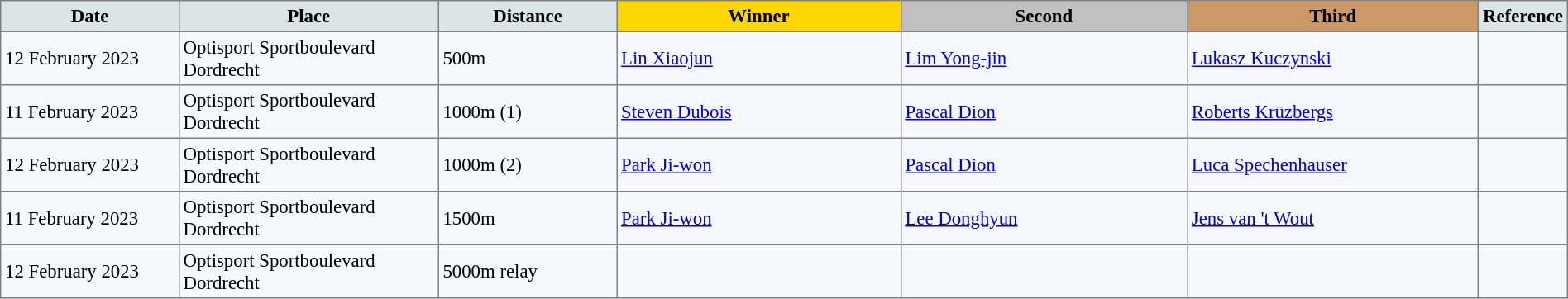<table bgcolor="#f7f8ff" cellpadding="3" cellspacing="0" border="1" style="font-size: 95%; border: gray solid 1px; border-collapse: collapse;">
<tr bgcolor="#cccccc" (1>
<td width="150" align="center" bgcolor="#dce5e5"><strong>Date</strong></td>
<td width="220" align="center" bgcolor="#dce5e5"><strong>Place</strong></td>
<td width="150" align="center" bgcolor="#dce5e5"><strong>Distance</strong></td>
<td align="center" bgcolor="gold" width="250"><strong>Winner</strong></td>
<td align="center" bgcolor="silver" width="250"><strong>Second</strong></td>
<td width="250" align="center" bgcolor="#cc9966"><strong>Third</strong></td>
<td width="30" align="center" bgcolor="#dce5e5"><strong>Reference</strong></td>
</tr>
<tr align="left">
<td>12 February 2023</td>
<td>Optisport Sportboulevard Dordrecht</td>
<td>500m</td>
<td> <a href='#'>Lin Xiaojun</a></td>
<td> <a href='#'>Lim Yong-jin</a></td>
<td> <a href='#'>Lukasz Kuczynski</a></td>
<td></td>
</tr>
<tr align="left">
<td>11 February 2023</td>
<td>Optisport Sportboulevard Dordrecht</td>
<td>1000m (1)</td>
<td> <a href='#'>Steven Dubois</a></td>
<td> <a href='#'>Pascal Dion</a></td>
<td> <a href='#'>Roberts Krūzbergs</a></td>
<td></td>
</tr>
<tr align="left">
<td>12 February 2023</td>
<td>Optisport Sportboulevard Dordrecht</td>
<td>1000m (2)</td>
<td> <a href='#'>Park Ji-won</a></td>
<td> <a href='#'>Pascal Dion</a></td>
<td> <a href='#'>Luca Spechenhauser</a></td>
<td></td>
</tr>
<tr align="left">
<td>11 February 2023</td>
<td>Optisport Sportboulevard Dordrecht</td>
<td>1500m</td>
<td> <a href='#'>Park Ji-won</a></td>
<td> <a href='#'>Lee Donghyun</a></td>
<td> <a href='#'>Jens van 't Wout</a></td>
<td></td>
</tr>
<tr align="left">
<td>12 February 2023</td>
<td>Optisport Sportboulevard Dordrecht</td>
<td>5000m relay</td>
<td></td>
<td></td>
<td></td>
<td></td>
</tr>
</table>
